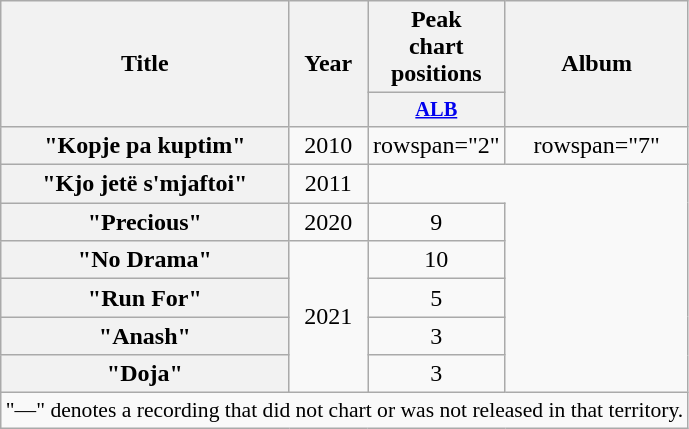<table class="wikitable plainrowheaders" style="text-align:center;">
<tr>
<th scope="col" rowspan="2">Title</th>
<th scope="col" rowspan="2">Year</th>
<th scope="col" colspan="1">Peak<br>chart<br>positions</th>
<th scope="col" rowspan="2">Album</th>
</tr>
<tr>
<th scope="col" style="width:3em;font-size:85%;"><a href='#'>ALB</a><br></th>
</tr>
<tr>
<th scope="row">"Kopje pa kuptim"</th>
<td>2010</td>
<td>rowspan="2" </td>
<td>rowspan="7" </td>
</tr>
<tr>
<th scope="row">"Kjo jetë s'mjaftoi"</th>
<td>2011</td>
</tr>
<tr>
<th scope="row">"Precious"</th>
<td>2020</td>
<td>9</td>
</tr>
<tr>
<th scope="row">"No Drama"</th>
<td rowspan="4">2021</td>
<td>10</td>
</tr>
<tr>
<th scope="row">"Run For"</th>
<td>5</td>
</tr>
<tr>
<th scope="row">"Anash"<br></th>
<td>3</td>
</tr>
<tr>
<th scope="row">"Doja"<br></th>
<td>3</td>
</tr>
<tr>
<td colspan="11" style="font-size:90%">"—" denotes a recording that did not chart or was not released in that territory.</td>
</tr>
</table>
